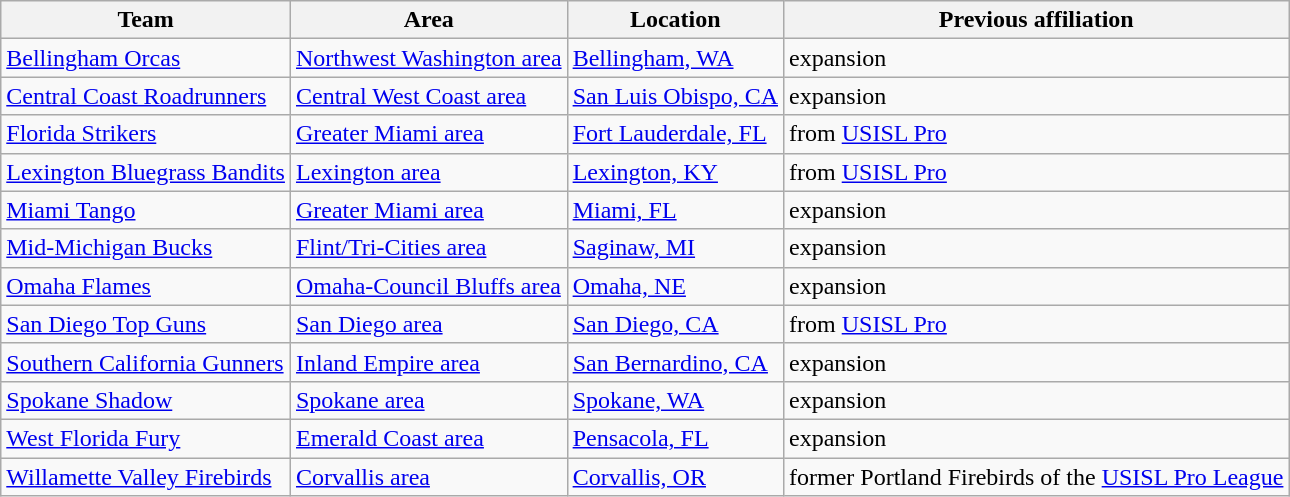<table class="wikitable">
<tr>
<th>Team</th>
<th>Area</th>
<th>Location</th>
<th>Previous affiliation</th>
</tr>
<tr>
<td> <a href='#'>Bellingham Orcas</a></td>
<td><a href='#'>Northwest Washington area</a></td>
<td><a href='#'>Bellingham, WA</a></td>
<td>expansion</td>
</tr>
<tr>
<td> <a href='#'>Central Coast Roadrunners</a></td>
<td><a href='#'>Central West Coast area</a></td>
<td><a href='#'>San Luis Obispo, CA</a></td>
<td>expansion</td>
</tr>
<tr>
<td> <a href='#'>Florida Strikers</a></td>
<td><a href='#'>Greater Miami area</a></td>
<td><a href='#'>Fort Lauderdale, FL</a></td>
<td>from <a href='#'>USISL Pro</a></td>
</tr>
<tr>
<td> <a href='#'>Lexington Bluegrass Bandits</a></td>
<td><a href='#'>Lexington area</a></td>
<td><a href='#'>Lexington, KY</a></td>
<td>from <a href='#'>USISL Pro</a></td>
</tr>
<tr>
<td> <a href='#'>Miami Tango</a></td>
<td><a href='#'>Greater Miami area</a></td>
<td><a href='#'>Miami, FL</a></td>
<td>expansion</td>
</tr>
<tr>
<td> <a href='#'>Mid-Michigan Bucks</a></td>
<td><a href='#'>Flint/Tri-Cities area</a></td>
<td><a href='#'>Saginaw, MI</a></td>
<td>expansion</td>
</tr>
<tr>
<td> <a href='#'>Omaha Flames</a></td>
<td><a href='#'>Omaha-Council Bluffs area</a></td>
<td><a href='#'>Omaha, NE</a></td>
<td>expansion</td>
</tr>
<tr>
<td> <a href='#'>San Diego Top Guns</a></td>
<td><a href='#'>San Diego area</a></td>
<td><a href='#'>San Diego, CA</a></td>
<td>from <a href='#'>USISL Pro</a></td>
</tr>
<tr>
<td> <a href='#'>Southern California Gunners</a></td>
<td><a href='#'>Inland Empire area</a></td>
<td><a href='#'>San Bernardino, CA</a></td>
<td>expansion</td>
</tr>
<tr>
<td> <a href='#'>Spokane Shadow</a></td>
<td><a href='#'>Spokane area</a></td>
<td><a href='#'>Spokane, WA</a></td>
<td>expansion</td>
</tr>
<tr>
<td> <a href='#'>West Florida Fury</a></td>
<td><a href='#'>Emerald Coast area</a></td>
<td><a href='#'>Pensacola, FL</a></td>
<td>expansion</td>
</tr>
<tr>
<td> <a href='#'>Willamette Valley Firebirds</a></td>
<td><a href='#'>Corvallis area</a></td>
<td><a href='#'>Corvallis, OR</a></td>
<td>former Portland Firebirds of the <a href='#'>USISL Pro League</a></td>
</tr>
</table>
